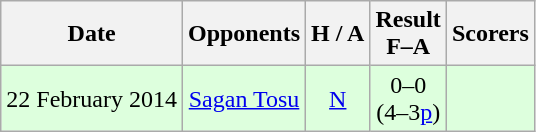<table class="wikitable" style="text-align:center">
<tr>
<th>Date</th>
<th>Opponents</th>
<th>H / A</th>
<th>Result<br>F–A</th>
<th>Scorers</th>
</tr>
<tr bgcolor="#ddffdd">
<td>22 February 2014</td>
<td><a href='#'>Sagan Tosu</a></td>
<td><a href='#'>N</a></td>
<td>0–0<br>(4–3<a href='#'>p</a>)</td>
<td></td>
</tr>
</table>
